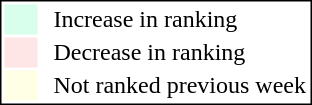<table style="border:1px solid black; float:right;">
<tr>
<td style="background:#D8FFEB; width:20px;"></td>
<td> </td>
<td>Increase in ranking</td>
</tr>
<tr>
<td style="background:#FFE6E6; width:20px;"></td>
<td> </td>
<td>Decrease in ranking</td>
</tr>
<tr>
<td style="background:#FFFFE6; width:20px;"></td>
<td> </td>
<td>Not ranked previous week</td>
</tr>
</table>
